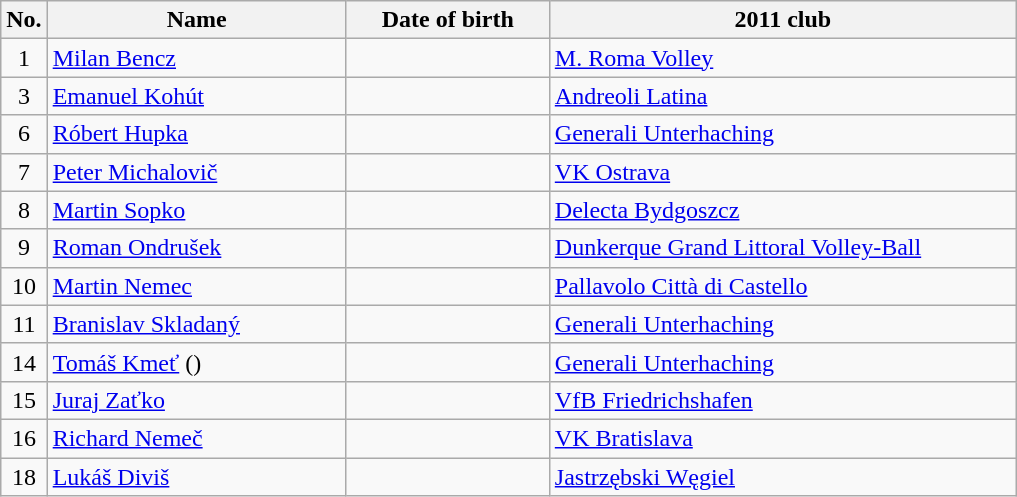<table class="wikitable sortable" style="font-size:100%; text-align:center;">
<tr>
<th>No.</th>
<th style="width:12em">Name</th>
<th style="width:8em">Date of birth</th>
<th style="width:19em">2011 club</th>
</tr>
<tr>
<td>1</td>
<td align=left><a href='#'>Milan Bencz</a></td>
<td align=right></td>
<td align=left> <a href='#'>M. Roma Volley</a></td>
</tr>
<tr>
<td>3</td>
<td align=left><a href='#'>Emanuel Kohút</a></td>
<td align=right></td>
<td align=left> <a href='#'>Andreoli Latina</a></td>
</tr>
<tr>
<td>6</td>
<td align=left><a href='#'>Róbert Hupka</a></td>
<td align=right></td>
<td align=left> <a href='#'>Generali Unterhaching</a></td>
</tr>
<tr>
<td>7</td>
<td align=left><a href='#'>Peter Michalovič</a></td>
<td align=right></td>
<td align=left> <a href='#'>VK Ostrava</a></td>
</tr>
<tr>
<td>8</td>
<td align=left><a href='#'>Martin Sopko</a></td>
<td align=right></td>
<td align=left> <a href='#'>Delecta Bydgoszcz</a></td>
</tr>
<tr>
<td>9</td>
<td align=left><a href='#'>Roman Ondrušek</a></td>
<td align=right></td>
<td align=left> <a href='#'>Dunkerque Grand Littoral Volley-Ball</a></td>
</tr>
<tr>
<td>10</td>
<td align=left><a href='#'>Martin Nemec</a></td>
<td align=right></td>
<td align=left> <a href='#'>Pallavolo Città di Castello</a></td>
</tr>
<tr>
<td>11</td>
<td align=left><a href='#'>Branislav Skladaný</a></td>
<td align=right></td>
<td align=left> <a href='#'>Generali Unterhaching</a></td>
</tr>
<tr>
<td>14</td>
<td align=left><a href='#'>Tomáš Kmeť</a> ()</td>
<td align=right></td>
<td align=left> <a href='#'>Generali Unterhaching</a></td>
</tr>
<tr>
<td>15</td>
<td align=left><a href='#'>Juraj Zaťko</a></td>
<td align=right></td>
<td align=left> <a href='#'>VfB Friedrichshafen</a></td>
</tr>
<tr>
<td>16</td>
<td align=left><a href='#'>Richard Nemeč</a></td>
<td align=right></td>
<td align=left> <a href='#'>VK Bratislava</a></td>
</tr>
<tr>
<td>18</td>
<td align=left><a href='#'>Lukáš Diviš</a></td>
<td align=right></td>
<td align=left> <a href='#'>Jastrzębski Węgiel</a></td>
</tr>
</table>
